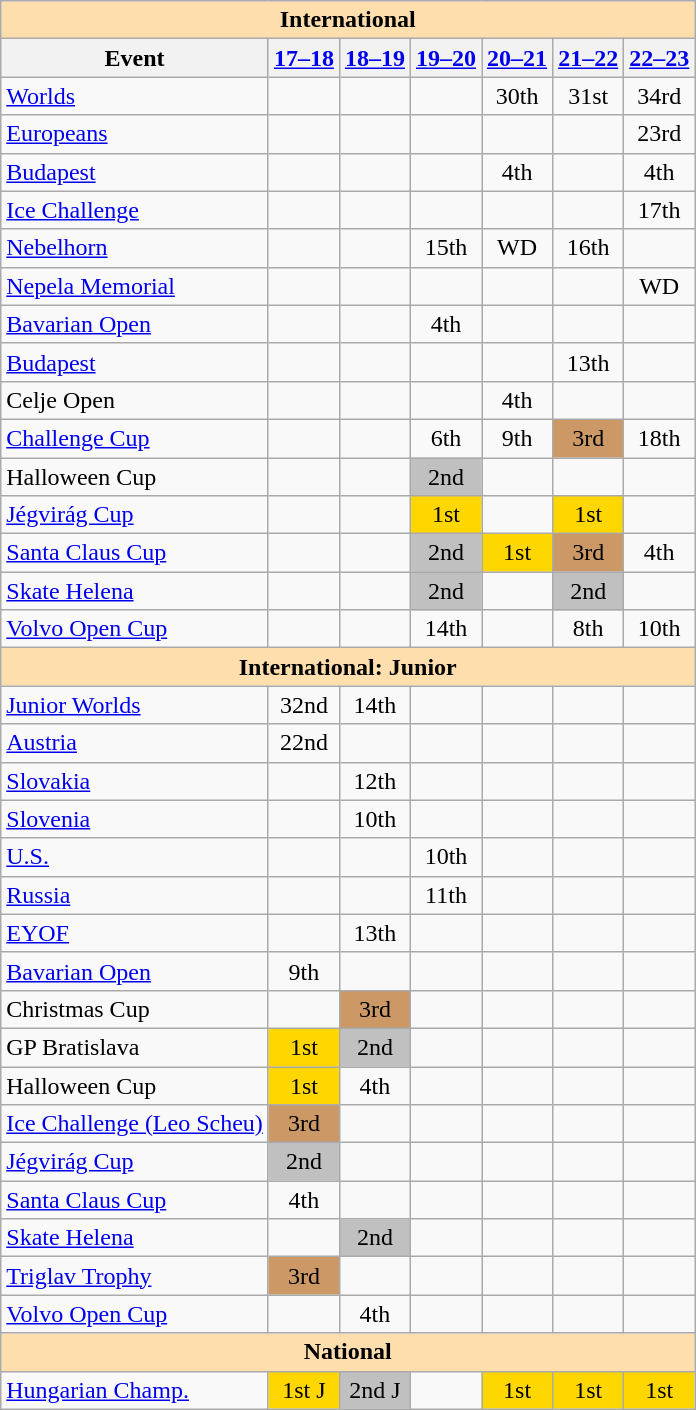<table class="wikitable" style="text-align:center">
<tr>
<th colspan="7" style="background-color: #ffdead; " align="center">International </th>
</tr>
<tr>
<th>Event</th>
<th><a href='#'>17–18</a></th>
<th><a href='#'>18–19</a></th>
<th><a href='#'>19–20</a></th>
<th><a href='#'>20–21</a></th>
<th><a href='#'>21–22</a></th>
<th><a href='#'>22–23</a></th>
</tr>
<tr>
<td align=left><a href='#'>Worlds</a></td>
<td></td>
<td></td>
<td></td>
<td>30th</td>
<td>31st</td>
<td>34rd</td>
</tr>
<tr>
<td align=left><a href='#'>Europeans</a></td>
<td></td>
<td></td>
<td></td>
<td></td>
<td></td>
<td>23rd</td>
</tr>
<tr>
<td align="left"> <a href='#'>Budapest</a></td>
<td></td>
<td></td>
<td></td>
<td>4th</td>
<td></td>
<td>4th</td>
</tr>
<tr>
<td align=left> <a href='#'>Ice Challenge</a></td>
<td></td>
<td></td>
<td></td>
<td></td>
<td></td>
<td>17th</td>
</tr>
<tr>
<td align="left"> <a href='#'>Nebelhorn</a></td>
<td></td>
<td></td>
<td>15th</td>
<td>WD</td>
<td>16th</td>
<td></td>
</tr>
<tr>
<td align=left> <a href='#'>Nepela Memorial</a></td>
<td></td>
<td></td>
<td></td>
<td></td>
<td></td>
<td>WD</td>
</tr>
<tr>
<td align="left"><a href='#'>Bavarian Open</a></td>
<td></td>
<td></td>
<td>4th</td>
<td></td>
<td></td>
<td></td>
</tr>
<tr>
<td align=left><a href='#'>Budapest</a></td>
<td></td>
<td></td>
<td></td>
<td></td>
<td>13th</td>
<td></td>
</tr>
<tr>
<td align=left>Celje Open</td>
<td></td>
<td></td>
<td></td>
<td>4th</td>
<td></td>
<td></td>
</tr>
<tr>
<td align="left"><a href='#'>Challenge Cup</a></td>
<td></td>
<td></td>
<td>6th</td>
<td>9th</td>
<td bgcolor=cc9966>3rd</td>
<td>18th</td>
</tr>
<tr>
<td align="left">Halloween Cup</td>
<td></td>
<td></td>
<td bgcolor="silver">2nd</td>
<td></td>
<td></td>
<td></td>
</tr>
<tr>
<td align="left"><a href='#'>Jégvirág Cup</a></td>
<td></td>
<td></td>
<td bgcolor="gold">1st</td>
<td></td>
<td bgcolor=gold>1st</td>
<td></td>
</tr>
<tr>
<td align="left"><a href='#'>Santa Claus Cup</a></td>
<td></td>
<td></td>
<td bgcolor="silver">2nd</td>
<td bgcolor="gold">1st</td>
<td bgcolor=cc9966>3rd</td>
<td>4th</td>
</tr>
<tr>
<td align="left"><a href='#'>Skate Helena</a></td>
<td></td>
<td></td>
<td bgcolor="silver">2nd</td>
<td></td>
<td bgcolor="silver">2nd</td>
<td></td>
</tr>
<tr>
<td align="left"><a href='#'>Volvo Open Cup</a></td>
<td></td>
<td></td>
<td>14th</td>
<td></td>
<td>8th</td>
<td>10th</td>
</tr>
<tr>
<th colspan="7" style="background-color: #ffdead; " align="center">International: Junior</th>
</tr>
<tr>
<td align="left"><a href='#'>Junior Worlds</a></td>
<td>32nd</td>
<td>14th</td>
<td></td>
<td></td>
<td></td>
<td></td>
</tr>
<tr>
<td align="left"> <a href='#'>Austria</a></td>
<td>22nd</td>
<td></td>
<td></td>
<td></td>
<td></td>
<td></td>
</tr>
<tr>
<td align="left"> <a href='#'>Slovakia</a></td>
<td></td>
<td>12th</td>
<td></td>
<td></td>
<td></td>
<td></td>
</tr>
<tr>
<td align="left"> <a href='#'>Slovenia</a></td>
<td></td>
<td>10th</td>
<td></td>
<td></td>
<td></td>
<td></td>
</tr>
<tr>
<td align="left"> <a href='#'>U.S.</a></td>
<td></td>
<td></td>
<td>10th</td>
<td></td>
<td></td>
<td></td>
</tr>
<tr>
<td align="left"> <a href='#'>Russia</a></td>
<td></td>
<td></td>
<td>11th</td>
<td></td>
<td></td>
<td></td>
</tr>
<tr>
<td align="left"><a href='#'>EYOF</a></td>
<td></td>
<td>13th</td>
<td></td>
<td></td>
<td></td>
<td></td>
</tr>
<tr>
<td align="left"><a href='#'>Bavarian Open</a></td>
<td>9th</td>
<td></td>
<td></td>
<td></td>
<td></td>
<td></td>
</tr>
<tr>
<td align="left">Christmas Cup</td>
<td></td>
<td bgcolor=#cc9966>3rd</td>
<td></td>
<td></td>
<td></td>
<td></td>
</tr>
<tr>
<td align="left">GP Bratislava</td>
<td bgcolor="gold">1st</td>
<td bgcolor=silver>2nd</td>
<td></td>
<td></td>
<td></td>
<td></td>
</tr>
<tr>
<td align="left">Halloween Cup</td>
<td bgcolor="gold">1st</td>
<td>4th</td>
<td></td>
<td></td>
<td></td>
<td></td>
</tr>
<tr>
<td align="left"><a href='#'>Ice Challenge (Leo Scheu)</a></td>
<td bgcolor="cc9966">3rd</td>
<td></td>
<td></td>
<td></td>
<td></td>
<td></td>
</tr>
<tr>
<td align="left"><a href='#'>Jégvirág Cup</a></td>
<td bgcolor="silver">2nd</td>
<td></td>
<td></td>
<td></td>
<td></td>
<td></td>
</tr>
<tr>
<td align="left"><a href='#'>Santa Claus Cup</a></td>
<td>4th</td>
<td></td>
<td></td>
<td></td>
<td></td>
<td></td>
</tr>
<tr>
<td align="left"><a href='#'>Skate Helena</a></td>
<td></td>
<td bgcolor=silver>2nd</td>
<td></td>
<td></td>
<td></td>
<td></td>
</tr>
<tr>
<td align="left"><a href='#'>Triglav Trophy</a></td>
<td bgcolor="#cc9966">3rd</td>
<td></td>
<td></td>
<td></td>
<td></td>
<td></td>
</tr>
<tr>
<td align="left"><a href='#'>Volvo Open Cup</a></td>
<td></td>
<td>4th</td>
<td></td>
<td></td>
<td></td>
<td></td>
</tr>
<tr>
<th colspan="7" style="background-color: #ffdead; " align="center">National</th>
</tr>
<tr>
<td align="left"><a href='#'>Hungarian Champ.</a></td>
<td bgcolor="gold">1st J</td>
<td bgcolor="silver">2nd J</td>
<td></td>
<td bgcolor="gold">1st</td>
<td bgcolor="gold">1st</td>
<td bgcolor="gold">1st</td>
</tr>
</table>
